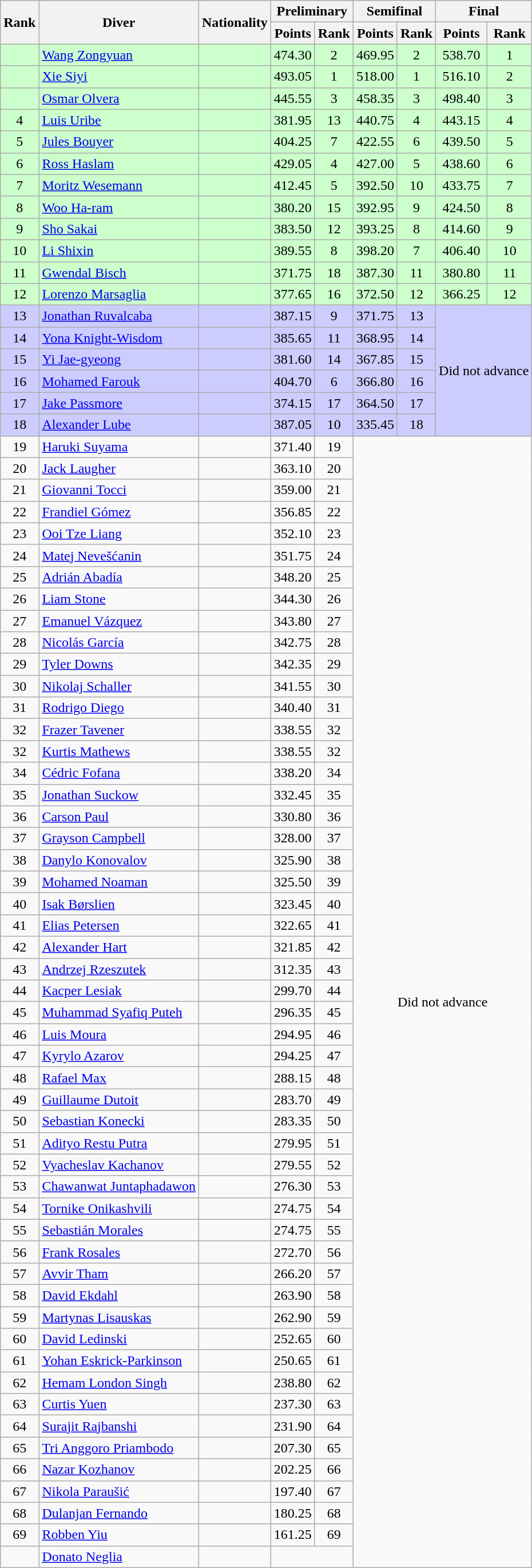<table class="wikitable sortable" style="text-align:center">
<tr>
<th rowspan=2>Rank</th>
<th rowspan=2>Diver</th>
<th rowspan=2>Nationality</th>
<th colspan=2>Preliminary</th>
<th colspan=2>Semifinal</th>
<th colspan=2>Final</th>
</tr>
<tr>
<th>Points</th>
<th>Rank</th>
<th>Points</th>
<th>Rank</th>
<th>Points</th>
<th>Rank</th>
</tr>
<tr bgcolor=ccffcc>
<td></td>
<td align=left><a href='#'>Wang Zongyuan</a></td>
<td align=left></td>
<td>474.30</td>
<td>2</td>
<td>469.95</td>
<td>2</td>
<td>538.70</td>
<td>1</td>
</tr>
<tr bgcolor=ccffcc>
<td></td>
<td align=left><a href='#'>Xie Siyi</a></td>
<td align=left></td>
<td>493.05</td>
<td>1</td>
<td>518.00</td>
<td>1</td>
<td>516.10</td>
<td>2</td>
</tr>
<tr bgcolor=ccffcc>
<td></td>
<td align=left><a href='#'>Osmar Olvera</a></td>
<td align=left></td>
<td>445.55</td>
<td>3</td>
<td>458.35</td>
<td>3</td>
<td>498.40</td>
<td>3</td>
</tr>
<tr bgcolor=ccffcc>
<td>4</td>
<td align=left><a href='#'>Luis Uribe</a></td>
<td align=left></td>
<td>381.95</td>
<td>13</td>
<td>440.75</td>
<td>4</td>
<td>443.15</td>
<td>4</td>
</tr>
<tr bgcolor=ccffcc>
<td>5</td>
<td align=left><a href='#'>Jules Bouyer</a></td>
<td align=left></td>
<td>404.25</td>
<td>7</td>
<td>422.55</td>
<td>6</td>
<td>439.50</td>
<td>5</td>
</tr>
<tr bgcolor=ccffcc>
<td>6</td>
<td align=left><a href='#'>Ross Haslam</a></td>
<td align=left></td>
<td>429.05</td>
<td>4</td>
<td>427.00</td>
<td>5</td>
<td>438.60</td>
<td>6</td>
</tr>
<tr bgcolor=ccffcc>
<td>7</td>
<td align=left><a href='#'>Moritz Wesemann</a></td>
<td align=left></td>
<td>412.45</td>
<td>5</td>
<td>392.50</td>
<td>10</td>
<td>433.75</td>
<td>7</td>
</tr>
<tr bgcolor=ccffcc>
<td>8</td>
<td align=left><a href='#'>Woo Ha-ram</a></td>
<td align=left></td>
<td>380.20</td>
<td>15</td>
<td>392.95</td>
<td>9</td>
<td>424.50</td>
<td>8</td>
</tr>
<tr bgcolor=ccffcc>
<td>9</td>
<td align=left><a href='#'>Sho Sakai</a></td>
<td align=left></td>
<td>383.50</td>
<td>12</td>
<td>393.25</td>
<td>8</td>
<td>414.60</td>
<td>9</td>
</tr>
<tr bgcolor=ccffcc>
<td>10</td>
<td align=left><a href='#'>Li Shixin</a></td>
<td align=left></td>
<td>389.55</td>
<td>8</td>
<td>398.20</td>
<td>7</td>
<td>406.40</td>
<td>10</td>
</tr>
<tr bgcolor=ccffcc>
<td>11</td>
<td align=left><a href='#'>Gwendal Bisch</a></td>
<td align=left></td>
<td>371.75</td>
<td>18</td>
<td>387.30</td>
<td>11</td>
<td>380.80</td>
<td>11</td>
</tr>
<tr bgcolor=ccffcc>
<td>12</td>
<td align=left><a href='#'>Lorenzo Marsaglia</a></td>
<td align=left></td>
<td>377.65</td>
<td>16</td>
<td>372.50</td>
<td>12</td>
<td>366.25</td>
<td>12</td>
</tr>
<tr bgcolor=ccccff>
<td>13</td>
<td align=left><a href='#'>Jonathan Ruvalcaba</a></td>
<td align=left></td>
<td>387.15</td>
<td>9</td>
<td>371.75</td>
<td>13</td>
<td colspan=2 rowspan=6>Did not advance</td>
</tr>
<tr bgcolor=ccccff>
<td>14</td>
<td align=left><a href='#'>Yona Knight-Wisdom</a></td>
<td align=left></td>
<td>385.65</td>
<td>11</td>
<td>368.95</td>
<td>14</td>
</tr>
<tr bgcolor=ccccff>
<td>15</td>
<td align=left><a href='#'>Yi Jae-gyeong</a></td>
<td align=left></td>
<td>381.60</td>
<td>14</td>
<td>367.85</td>
<td>15</td>
</tr>
<tr bgcolor=ccccff>
<td>16</td>
<td align=left><a href='#'>Mohamed Farouk</a></td>
<td align=left></td>
<td>404.70</td>
<td>6</td>
<td>366.80</td>
<td>16</td>
</tr>
<tr bgcolor=ccccff>
<td>17</td>
<td align=left><a href='#'>Jake Passmore</a></td>
<td align=left></td>
<td>374.15</td>
<td>17</td>
<td>364.50</td>
<td>17</td>
</tr>
<tr bgcolor=ccccff>
<td>18</td>
<td align=left><a href='#'>Alexander Lube</a></td>
<td align=left></td>
<td>387.05</td>
<td>10</td>
<td>335.45</td>
<td>18</td>
</tr>
<tr>
<td>19</td>
<td align=left><a href='#'>Haruki Suyama</a></td>
<td align=left></td>
<td>371.40</td>
<td>19</td>
<td colspan=4 rowspan=52>Did not advance</td>
</tr>
<tr>
<td>20</td>
<td align=left><a href='#'>Jack Laugher</a></td>
<td align=left></td>
<td>363.10</td>
<td>20</td>
</tr>
<tr>
<td>21</td>
<td align=left><a href='#'>Giovanni Tocci</a></td>
<td align=left></td>
<td>359.00</td>
<td>21</td>
</tr>
<tr>
<td>22</td>
<td align=left><a href='#'>Frandiel Gómez</a></td>
<td align=left></td>
<td>356.85</td>
<td>22</td>
</tr>
<tr>
<td>23</td>
<td align=left><a href='#'>Ooi Tze Liang</a></td>
<td align=left></td>
<td>352.10</td>
<td>23</td>
</tr>
<tr>
<td>24</td>
<td align=left><a href='#'>Matej Nevešćanin</a></td>
<td align=left></td>
<td>351.75</td>
<td>24</td>
</tr>
<tr>
<td>25</td>
<td align=left><a href='#'>Adrián Abadía</a></td>
<td align=left></td>
<td>348.20</td>
<td>25</td>
</tr>
<tr>
<td>26</td>
<td align=left><a href='#'>Liam Stone</a></td>
<td align=left></td>
<td>344.30</td>
<td>26</td>
</tr>
<tr>
<td>27</td>
<td align=left><a href='#'>Emanuel Vázquez</a></td>
<td align=left></td>
<td>343.80</td>
<td>27</td>
</tr>
<tr>
<td>28</td>
<td align=left><a href='#'>Nicolás García</a></td>
<td align=left></td>
<td>342.75</td>
<td>28</td>
</tr>
<tr>
<td>29</td>
<td align=left><a href='#'>Tyler Downs</a></td>
<td align=left></td>
<td>342.35</td>
<td>29</td>
</tr>
<tr>
<td>30</td>
<td align=left><a href='#'>Nikolaj Schaller</a></td>
<td align=left></td>
<td>341.55</td>
<td>30</td>
</tr>
<tr>
<td>31</td>
<td align=left><a href='#'>Rodrigo Diego</a></td>
<td align=left></td>
<td>340.40</td>
<td>31</td>
</tr>
<tr>
<td>32</td>
<td align=left><a href='#'>Frazer Tavener</a></td>
<td align=left></td>
<td>338.55</td>
<td>32</td>
</tr>
<tr>
<td>32</td>
<td align=left><a href='#'>Kurtis Mathews</a></td>
<td align=left></td>
<td>338.55</td>
<td>32</td>
</tr>
<tr>
<td>34</td>
<td align=left><a href='#'>Cédric Fofana</a></td>
<td align=left></td>
<td>338.20</td>
<td>34</td>
</tr>
<tr>
<td>35</td>
<td align=left><a href='#'>Jonathan Suckow</a></td>
<td align=left></td>
<td>332.45</td>
<td>35</td>
</tr>
<tr>
<td>36</td>
<td align=left><a href='#'>Carson Paul</a></td>
<td align=left></td>
<td>330.80</td>
<td>36</td>
</tr>
<tr>
<td>37</td>
<td align=left><a href='#'>Grayson Campbell</a></td>
<td align=left></td>
<td>328.00</td>
<td>37</td>
</tr>
<tr>
<td>38</td>
<td align=left><a href='#'>Danylo Konovalov</a></td>
<td align=left></td>
<td>325.90</td>
<td>38</td>
</tr>
<tr>
<td>39</td>
<td align=left><a href='#'>Mohamed Noaman</a></td>
<td align=left></td>
<td>325.50</td>
<td>39</td>
</tr>
<tr>
<td>40</td>
<td align=left><a href='#'>Isak Børslien</a></td>
<td align=left></td>
<td>323.45</td>
<td>40</td>
</tr>
<tr>
<td>41</td>
<td align=left><a href='#'>Elias Petersen</a></td>
<td align=left></td>
<td>322.65</td>
<td>41</td>
</tr>
<tr>
<td>42</td>
<td align=left><a href='#'>Alexander Hart</a></td>
<td align=left></td>
<td>321.85</td>
<td>42</td>
</tr>
<tr>
<td>43</td>
<td align=left><a href='#'>Andrzej Rzeszutek</a></td>
<td align=left></td>
<td>312.35</td>
<td>43</td>
</tr>
<tr>
<td>44</td>
<td align=left><a href='#'>Kacper Lesiak</a></td>
<td align=left></td>
<td>299.70</td>
<td>44</td>
</tr>
<tr>
<td>45</td>
<td align=left><a href='#'>Muhammad Syafiq Puteh</a></td>
<td align=left></td>
<td>296.35</td>
<td>45</td>
</tr>
<tr>
<td>46</td>
<td align=left><a href='#'>Luis Moura</a></td>
<td align=left></td>
<td>294.95</td>
<td>46</td>
</tr>
<tr>
<td>47</td>
<td align=left><a href='#'>Kyrylo Azarov</a></td>
<td align=left></td>
<td>294.25</td>
<td>47</td>
</tr>
<tr>
<td>48</td>
<td align=left><a href='#'>Rafael Max</a></td>
<td align=left></td>
<td>288.15</td>
<td>48</td>
</tr>
<tr>
<td>49</td>
<td align=left><a href='#'>Guillaume Dutoit</a></td>
<td align=left></td>
<td>283.70</td>
<td>49</td>
</tr>
<tr>
<td>50</td>
<td align=left><a href='#'>Sebastian Konecki</a></td>
<td align=left></td>
<td>283.35</td>
<td>50</td>
</tr>
<tr>
<td>51</td>
<td align=left><a href='#'>Adityo Restu Putra</a></td>
<td align=left></td>
<td>279.95</td>
<td>51</td>
</tr>
<tr>
<td>52</td>
<td align=left><a href='#'>Vyacheslav Kachanov</a></td>
<td align=left></td>
<td>279.55</td>
<td>52</td>
</tr>
<tr>
<td>53</td>
<td align=left><a href='#'>Chawanwat Juntaphadawon</a></td>
<td align=left></td>
<td>276.30</td>
<td>53</td>
</tr>
<tr>
<td>54</td>
<td align=left><a href='#'>Tornike Onikashvili</a></td>
<td align=left></td>
<td>274.75</td>
<td>54</td>
</tr>
<tr>
<td>55</td>
<td align=left><a href='#'>Sebastián Morales</a></td>
<td align=left></td>
<td>274.75</td>
<td>55</td>
</tr>
<tr>
<td>56</td>
<td align=left><a href='#'>Frank Rosales</a></td>
<td align=left></td>
<td>272.70</td>
<td>56</td>
</tr>
<tr>
<td>57</td>
<td align=left><a href='#'>Avvir Tham</a></td>
<td align=left></td>
<td>266.20</td>
<td>57</td>
</tr>
<tr>
<td>58</td>
<td align=left><a href='#'>David Ekdahl</a></td>
<td align=left></td>
<td>263.90</td>
<td>58</td>
</tr>
<tr>
<td>59</td>
<td align=left><a href='#'>Martynas Lisauskas</a></td>
<td align=left></td>
<td>262.90</td>
<td>59</td>
</tr>
<tr>
<td>60</td>
<td align=left><a href='#'>David Ledinski</a></td>
<td align=left></td>
<td>252.65</td>
<td>60</td>
</tr>
<tr>
<td>61</td>
<td align=left><a href='#'>Yohan Eskrick-Parkinson</a></td>
<td align=left></td>
<td>250.65</td>
<td>61</td>
</tr>
<tr>
<td>62</td>
<td align=left><a href='#'>Hemam London Singh</a></td>
<td align=left></td>
<td>238.80</td>
<td>62</td>
</tr>
<tr>
<td>63</td>
<td align=left><a href='#'>Curtis Yuen</a></td>
<td align=left></td>
<td>237.30</td>
<td>63</td>
</tr>
<tr>
<td>64</td>
<td align=left><a href='#'>Surajit Rajbanshi</a></td>
<td align=left></td>
<td>231.90</td>
<td>64</td>
</tr>
<tr>
<td>65</td>
<td align=left><a href='#'>Tri Anggoro Priambodo</a></td>
<td align=left></td>
<td>207.30</td>
<td>65</td>
</tr>
<tr>
<td>66</td>
<td align=left><a href='#'>Nazar Kozhanov</a></td>
<td align=left></td>
<td>202.25</td>
<td>66</td>
</tr>
<tr>
<td>67</td>
<td align=left><a href='#'>Nikola Paraušić</a></td>
<td align=left></td>
<td>197.40</td>
<td>67</td>
</tr>
<tr>
<td>68</td>
<td align=left><a href='#'>Dulanjan Fernando</a></td>
<td align=left></td>
<td>180.25</td>
<td>68</td>
</tr>
<tr>
<td>69</td>
<td align=left><a href='#'>Robben Yiu</a></td>
<td align=left></td>
<td>161.25</td>
<td>69</td>
</tr>
<tr>
<td></td>
<td align=left><a href='#'>Donato Neglia</a></td>
<td align=left></td>
<td colspan=2></td>
</tr>
</table>
